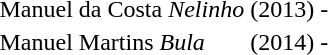<table border="0" style="text-align:center;">
<tr>
<td align=left> Manuel da Costa <em>Nelinho</em></td>
<td>(2013)</td>
<td>-</td>
<td></td>
</tr>
<tr>
<td align=left> Manuel Martins <em>Bula</em></td>
<td>(2014)</td>
<td>-</td>
<td></td>
</tr>
</table>
